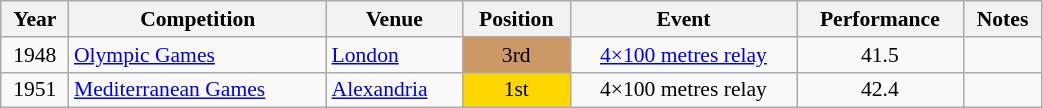<table class="wikitable" width=55% style="font-size:90%; text-align:center;">
<tr>
<th>Year</th>
<th>Competition</th>
<th>Venue</th>
<th>Position</th>
<th>Event</th>
<th>Performance</th>
<th>Notes</th>
</tr>
<tr>
<td rowspan=1>1948</td>
<td rowspan=1 align=left><a href='#'>Olympic Games</a></td>
<td rowspan=1 align=left> <a href='#'>London</a></td>
<td bgcolor=cc9966>3rd</td>
<td><a href='#'>4×100 metres relay</a></td>
<td>41.5</td>
<td></td>
</tr>
<tr>
<td rowspan=1>1951</td>
<td rowspan=1 align=left><a href='#'>Mediterranean Games</a></td>
<td rowspan=1 align=left> <a href='#'>Alexandria</a></td>
<td bgcolor=gold>1st</td>
<td>4×100 metres relay</td>
<td>42.4</td>
<td></td>
</tr>
</table>
